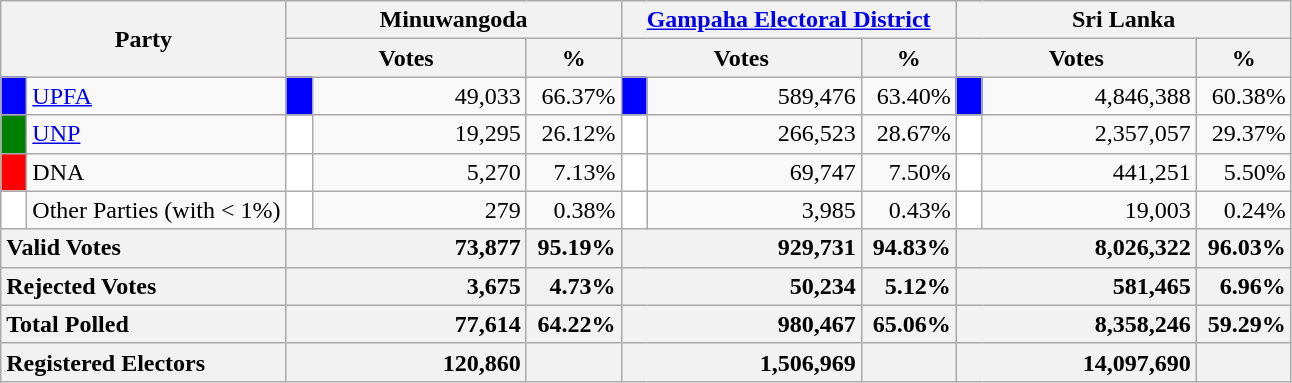<table class="wikitable">
<tr>
<th colspan="2" width="144px"rowspan="2">Party</th>
<th colspan="3" width="216px">Minuwangoda</th>
<th colspan="3" width="216px"><a href='#'>Gampaha Electoral District</a></th>
<th colspan="3" width="216px">Sri Lanka</th>
</tr>
<tr>
<th colspan="2" width="144px">Votes</th>
<th>%</th>
<th colspan="2" width="144px">Votes</th>
<th>%</th>
<th colspan="2" width="144px">Votes</th>
<th>%</th>
</tr>
<tr>
<td style="background-color:blue;" width="10px"></td>
<td style="text-align:left;"><a href='#'>UPFA</a></td>
<td style="background-color:blue;" width="10px"></td>
<td style="text-align:right;">49,033</td>
<td style="text-align:right;">66.37%</td>
<td style="background-color:blue;" width="10px"></td>
<td style="text-align:right;">589,476</td>
<td style="text-align:right;">63.40%</td>
<td style="background-color:blue;" width="10px"></td>
<td style="text-align:right;">4,846,388</td>
<td style="text-align:right;">60.38%</td>
</tr>
<tr>
<td style="background-color:green;" width="10px"></td>
<td style="text-align:left;"><a href='#'>UNP</a></td>
<td style="background-color:white;" width="10px"></td>
<td style="text-align:right;">19,295</td>
<td style="text-align:right;">26.12%</td>
<td style="background-color:white;" width="10px"></td>
<td style="text-align:right;">266,523</td>
<td style="text-align:right;">28.67%</td>
<td style="background-color:white;" width="10px"></td>
<td style="text-align:right;">2,357,057</td>
<td style="text-align:right;">29.37%</td>
</tr>
<tr>
<td style="background-color:red;" width="10px"></td>
<td style="text-align:left;">DNA</td>
<td style="background-color:white;" width="10px"></td>
<td style="text-align:right;">5,270</td>
<td style="text-align:right;">7.13%</td>
<td style="background-color:white;" width="10px"></td>
<td style="text-align:right;">69,747</td>
<td style="text-align:right;">7.50%</td>
<td style="background-color:white;" width="10px"></td>
<td style="text-align:right;">441,251</td>
<td style="text-align:right;">5.50%</td>
</tr>
<tr>
<td style="background-color:white;" width="10px"></td>
<td style="text-align:left;">Other Parties (with < 1%)</td>
<td style="background-color:white;" width="10px"></td>
<td style="text-align:right;">279</td>
<td style="text-align:right;">0.38%</td>
<td style="background-color:white;" width="10px"></td>
<td style="text-align:right;">3,985</td>
<td style="text-align:right;">0.43%</td>
<td style="background-color:white;" width="10px"></td>
<td style="text-align:right;">19,003</td>
<td style="text-align:right;">0.24%</td>
</tr>
<tr>
<th colspan="2" width="144px"style="text-align:left;">Valid Votes</th>
<th style="text-align:right;"colspan="2" width="144px">73,877</th>
<th style="text-align:right;">95.19%</th>
<th style="text-align:right;"colspan="2" width="144px">929,731</th>
<th style="text-align:right;">94.83%</th>
<th style="text-align:right;"colspan="2" width="144px">8,026,322</th>
<th style="text-align:right;">96.03%</th>
</tr>
<tr>
<th colspan="2" width="144px"style="text-align:left;">Rejected Votes</th>
<th style="text-align:right;"colspan="2" width="144px">3,675</th>
<th style="text-align:right;">4.73%</th>
<th style="text-align:right;"colspan="2" width="144px">50,234</th>
<th style="text-align:right;">5.12%</th>
<th style="text-align:right;"colspan="2" width="144px">581,465</th>
<th style="text-align:right;">6.96%</th>
</tr>
<tr>
<th colspan="2" width="144px"style="text-align:left;">Total Polled</th>
<th style="text-align:right;"colspan="2" width="144px">77,614</th>
<th style="text-align:right;">64.22%</th>
<th style="text-align:right;"colspan="2" width="144px">980,467</th>
<th style="text-align:right;">65.06%</th>
<th style="text-align:right;"colspan="2" width="144px">8,358,246</th>
<th style="text-align:right;">59.29%</th>
</tr>
<tr>
<th colspan="2" width="144px"style="text-align:left;">Registered Electors</th>
<th style="text-align:right;"colspan="2" width="144px">120,860</th>
<th></th>
<th style="text-align:right;"colspan="2" width="144px">1,506,969</th>
<th></th>
<th style="text-align:right;"colspan="2" width="144px">14,097,690</th>
<th></th>
</tr>
</table>
